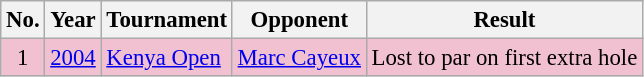<table class="wikitable" style="font-size:95%;">
<tr>
<th>No.</th>
<th>Year</th>
<th>Tournament</th>
<th>Opponent</th>
<th>Result</th>
</tr>
<tr style="background:#F2C1D1;">
<td align=center>1</td>
<td><a href='#'>2004</a></td>
<td><a href='#'>Kenya Open</a></td>
<td> <a href='#'>Marc Cayeux</a></td>
<td>Lost to par on first extra hole</td>
</tr>
</table>
